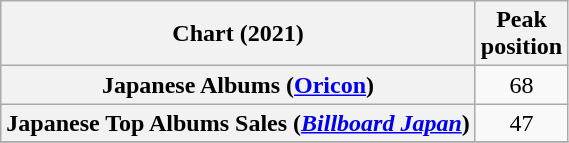<table class="wikitable sortable plainrowheaders" style="text-align:center">
<tr>
<th scope="col">Chart (2021)</th>
<th scope="col">Peak<br>position</th>
</tr>
<tr>
<th scope="row">Japanese Albums (<a href='#'>Oricon</a>)</th>
<td>68</td>
</tr>
<tr>
<th scope="row">Japanese Top Albums Sales (<em><a href='#'>Billboard Japan</a></em>)</th>
<td>47</td>
</tr>
<tr>
</tr>
</table>
